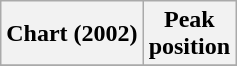<table class="wikitable sortable plainrowheaders" style="text-align:center;">
<tr>
<th align="center">Chart (2002)</th>
<th align="center">Peak<br>position</th>
</tr>
<tr>
</tr>
</table>
